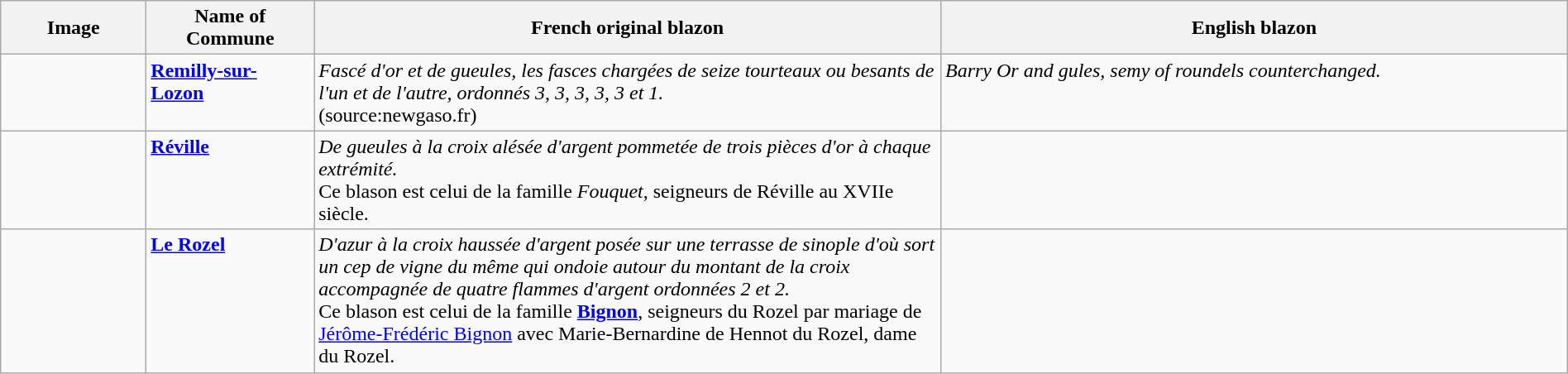<table class="wikitable" style="width:100%;">
<tr>
<th style="width:110px;">Image</th>
<th>Name of Commune</th>
<th style="width:40%;">French original blazon</th>
<th style="width:40%;">English blazon</th>
</tr>
<tr valign=top>
<td align=center></td>
<td><strong><a href='#'>Remilly-sur-Lozon</a></strong></td>
<td><em>Fascé d'or et de gueules, les fasces chargées de seize tourteaux ou besants de l'un et de l'autre, ordonnés 3, 3, 3, 3, 3 et 1.</em><br>(source:newgaso.fr)</td>
<td><em>Barry Or and gules, semy of roundels counterchanged.</em></td>
</tr>
<tr valign=top>
<td align=center></td>
<td><strong><a href='#'>Réville</a></strong></td>
<td><em>De gueules à la croix alésée d'argent pommetée de trois pièces d'or à chaque extrémité.</em><br>Ce blason est celui de la famille <em>Fouquet</em>, seigneurs de Réville au XVIIe siècle.</td>
<td></td>
</tr>
<tr valign=top>
<td align=center></td>
<td><strong><a href='#'>Le Rozel</a></strong></td>
<td><em>D'azur à la croix haussée d'argent posée sur une terrasse de sinople d'où sort un cep de vigne du même qui ondoie autour du montant de la croix accompagnée de quatre flammes d'argent ordonnées 2 et 2.</em><br>Ce blason est celui de la famille <strong><a href='#'>Bignon</a></strong>, seigneurs du Rozel par mariage de <a href='#'>Jérôme-Frédéric Bignon</a> avec Marie-Bernardine de Hennot du Rozel, dame du Rozel.</td>
<td></td>
</tr>
</table>
